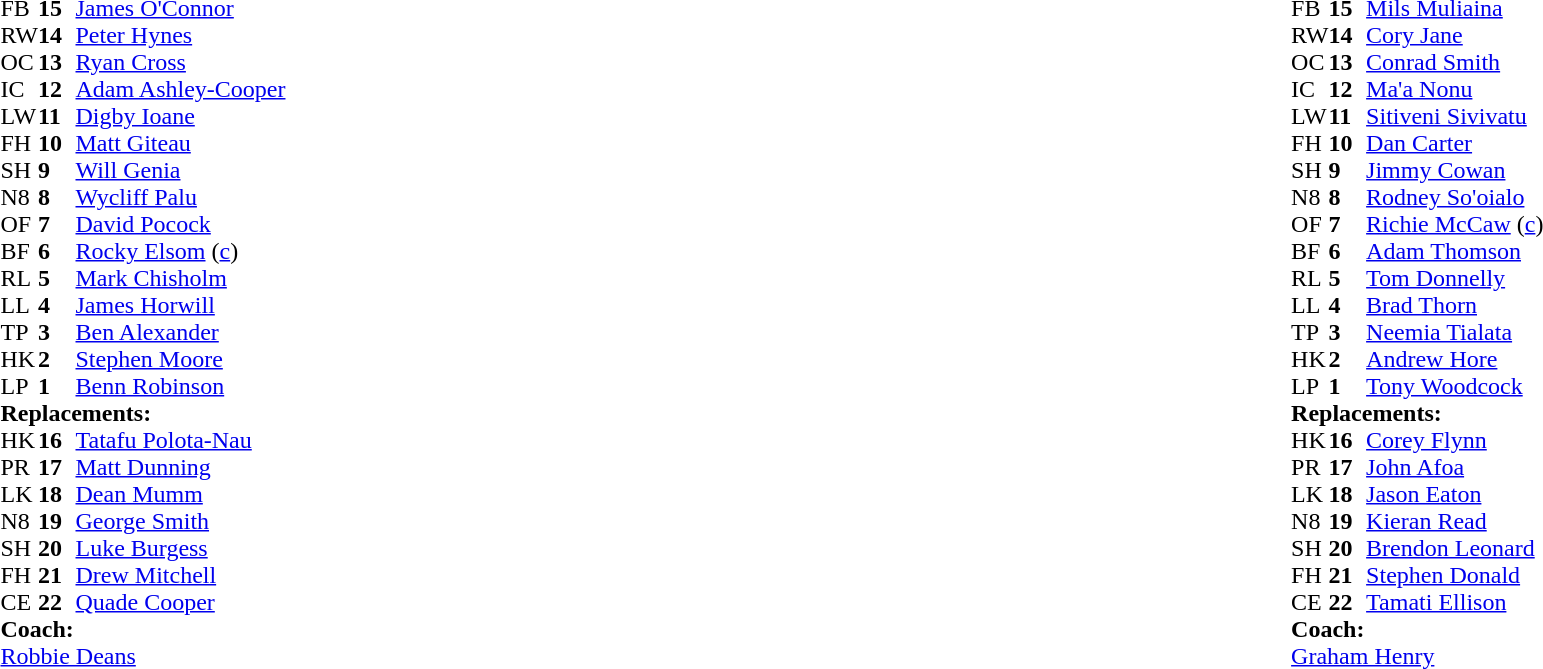<table width="100%">
<tr>
<td valign="top" width="50%"><br><table style="font-size: 100%" cellspacing="0" cellpadding="0">
<tr>
<th width="25"></th>
<th width="25"></th>
</tr>
<tr>
<td>FB</td>
<td><strong>15</strong></td>
<td><a href='#'>James O'Connor</a></td>
</tr>
<tr>
<td>RW</td>
<td><strong>14</strong></td>
<td><a href='#'>Peter Hynes</a></td>
</tr>
<tr>
<td>OC</td>
<td><strong>13</strong></td>
<td><a href='#'>Ryan Cross</a></td>
</tr>
<tr>
<td>IC</td>
<td><strong>12</strong></td>
<td><a href='#'>Adam Ashley-Cooper</a></td>
</tr>
<tr>
<td>LW</td>
<td><strong>11</strong></td>
<td><a href='#'>Digby Ioane</a></td>
</tr>
<tr>
<td>FH</td>
<td><strong>10</strong></td>
<td><a href='#'>Matt Giteau</a></td>
</tr>
<tr>
<td>SH</td>
<td><strong>9</strong></td>
<td><a href='#'>Will Genia</a></td>
</tr>
<tr>
<td>N8</td>
<td><strong>8</strong></td>
<td><a href='#'>Wycliff Palu</a></td>
<td></td>
<td></td>
</tr>
<tr>
<td>OF</td>
<td><strong>7</strong></td>
<td><a href='#'>David Pocock</a></td>
</tr>
<tr>
<td>BF</td>
<td><strong>6</strong></td>
<td><a href='#'>Rocky Elsom</a> (<a href='#'>c</a>)</td>
</tr>
<tr>
<td>RL</td>
<td><strong>5</strong></td>
<td><a href='#'>Mark Chisholm</a></td>
<td></td>
<td></td>
</tr>
<tr>
<td>LL</td>
<td><strong>4</strong></td>
<td><a href='#'>James Horwill</a></td>
</tr>
<tr>
<td>TP</td>
<td><strong>3</strong></td>
<td><a href='#'>Ben Alexander</a></td>
</tr>
<tr>
<td>HK</td>
<td><strong>2</strong></td>
<td><a href='#'>Stephen Moore</a></td>
<td></td>
<td></td>
</tr>
<tr>
<td>LP</td>
<td><strong>1</strong></td>
<td><a href='#'>Benn Robinson</a></td>
</tr>
<tr>
<td colspan=3><strong>Replacements:</strong></td>
</tr>
<tr>
<td>HK</td>
<td><strong>16</strong></td>
<td><a href='#'>Tatafu Polota-Nau</a></td>
<td></td>
<td></td>
</tr>
<tr>
<td>PR</td>
<td><strong>17</strong></td>
<td><a href='#'>Matt Dunning</a></td>
</tr>
<tr>
<td>LK</td>
<td><strong>18</strong></td>
<td><a href='#'>Dean Mumm</a></td>
<td></td>
<td></td>
</tr>
<tr>
<td>N8</td>
<td><strong>19</strong></td>
<td><a href='#'>George Smith</a></td>
<td></td>
<td></td>
</tr>
<tr>
<td>SH</td>
<td><strong>20</strong></td>
<td><a href='#'>Luke Burgess</a></td>
</tr>
<tr>
<td>FH</td>
<td><strong>21</strong></td>
<td><a href='#'>Drew Mitchell</a></td>
</tr>
<tr>
<td>CE</td>
<td><strong>22</strong></td>
<td><a href='#'>Quade Cooper</a></td>
</tr>
<tr>
<td colspan=3><strong>Coach:</strong></td>
</tr>
<tr>
<td colspan="4"> <a href='#'>Robbie Deans</a></td>
</tr>
</table>
</td>
<td valign="top" width="50%"><br><table style="font-size: 100%" cellspacing="0" cellpadding="0" align="center">
<tr>
<th width="25"></th>
<th width="25"></th>
</tr>
<tr>
<td>FB</td>
<td><strong>15</strong></td>
<td><a href='#'>Mils Muliaina</a></td>
</tr>
<tr>
<td>RW</td>
<td><strong>14</strong></td>
<td><a href='#'>Cory Jane</a></td>
</tr>
<tr>
<td>OC</td>
<td><strong>13</strong></td>
<td><a href='#'>Conrad Smith</a></td>
</tr>
<tr>
<td>IC</td>
<td><strong>12</strong></td>
<td><a href='#'>Ma'a Nonu</a></td>
</tr>
<tr>
<td>LW</td>
<td><strong>11</strong></td>
<td><a href='#'>Sitiveni Sivivatu</a></td>
<td></td>
</tr>
<tr>
<td>FH</td>
<td><strong>10</strong></td>
<td><a href='#'>Dan Carter</a></td>
<td></td>
<td></td>
</tr>
<tr>
<td>SH</td>
<td><strong>9</strong></td>
<td><a href='#'>Jimmy Cowan</a></td>
</tr>
<tr>
<td>N8</td>
<td><strong>8</strong></td>
<td><a href='#'>Rodney So'oialo</a></td>
<td></td>
<td></td>
</tr>
<tr>
<td>OF</td>
<td><strong>7</strong></td>
<td><a href='#'>Richie McCaw</a> (<a href='#'>c</a>)</td>
</tr>
<tr>
<td>BF</td>
<td><strong>6</strong></td>
<td><a href='#'>Adam Thomson</a></td>
</tr>
<tr>
<td>RL</td>
<td><strong>5</strong></td>
<td><a href='#'>Tom Donnelly</a></td>
<td></td>
<td></td>
</tr>
<tr>
<td>LL</td>
<td><strong>4</strong></td>
<td><a href='#'>Brad Thorn</a></td>
</tr>
<tr>
<td>TP</td>
<td><strong>3</strong></td>
<td><a href='#'>Neemia Tialata</a></td>
<td></td>
<td></td>
</tr>
<tr>
<td>HK</td>
<td><strong>2</strong></td>
<td><a href='#'>Andrew Hore</a></td>
</tr>
<tr>
<td>LP</td>
<td><strong>1</strong></td>
<td><a href='#'>Tony Woodcock</a></td>
</tr>
<tr>
<td colspan=3><strong>Replacements:</strong></td>
</tr>
<tr>
<td>HK</td>
<td><strong>16</strong></td>
<td><a href='#'>Corey Flynn</a></td>
</tr>
<tr>
<td>PR</td>
<td><strong>17</strong></td>
<td><a href='#'>John Afoa</a></td>
<td></td>
<td></td>
</tr>
<tr>
<td>LK</td>
<td><strong>18</strong></td>
<td><a href='#'>Jason Eaton</a></td>
<td></td>
<td></td>
</tr>
<tr>
<td>N8</td>
<td><strong>19</strong></td>
<td><a href='#'>Kieran Read</a></td>
<td></td>
<td></td>
</tr>
<tr>
<td>SH</td>
<td><strong>20</strong></td>
<td><a href='#'>Brendon Leonard</a></td>
</tr>
<tr>
<td>FH</td>
<td><strong>21</strong></td>
<td><a href='#'>Stephen Donald</a></td>
<td></td>
<td></td>
</tr>
<tr>
<td>CE</td>
<td><strong>22</strong></td>
<td><a href='#'>Tamati Ellison</a></td>
</tr>
<tr>
<td colspan=3><strong>Coach:</strong></td>
</tr>
<tr>
<td colspan="4"> <a href='#'>Graham Henry</a></td>
</tr>
</table>
</td>
</tr>
</table>
